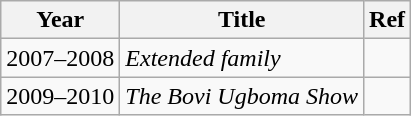<table class="wikitable">
<tr>
<th>Year</th>
<th>Title</th>
<th>Ref</th>
</tr>
<tr>
<td>2007–2008</td>
<td><em>Extended family</em></td>
<td></td>
</tr>
<tr>
<td>2009–2010</td>
<td><em>The Bovi Ugboma Show</em></td>
<td></td>
</tr>
</table>
